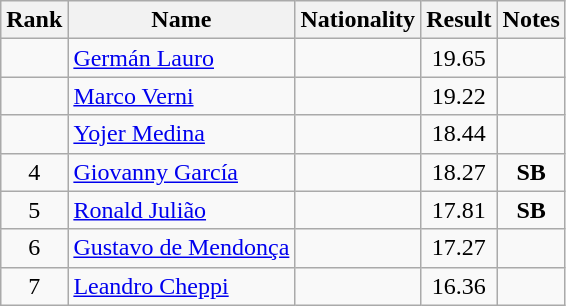<table class="wikitable sortable" style="text-align:center">
<tr>
<th>Rank</th>
<th>Name</th>
<th>Nationality</th>
<th>Result</th>
<th>Notes</th>
</tr>
<tr>
<td></td>
<td align=left><a href='#'>Germán Lauro</a></td>
<td align=left></td>
<td>19.65</td>
<td></td>
</tr>
<tr>
<td></td>
<td align=left><a href='#'>Marco Verni</a></td>
<td align=left></td>
<td>19.22</td>
<td></td>
</tr>
<tr>
<td></td>
<td align=left><a href='#'>Yojer Medina</a></td>
<td align=left></td>
<td>18.44</td>
<td></td>
</tr>
<tr>
<td>4</td>
<td align=left><a href='#'>Giovanny García</a></td>
<td align=left></td>
<td>18.27</td>
<td><strong>SB</strong></td>
</tr>
<tr>
<td>5</td>
<td align=left><a href='#'>Ronald Julião</a></td>
<td align=left></td>
<td>17.81</td>
<td><strong>SB</strong></td>
</tr>
<tr>
<td>6</td>
<td align=left><a href='#'>Gustavo de Mendonça</a></td>
<td align=left></td>
<td>17.27</td>
<td></td>
</tr>
<tr>
<td>7</td>
<td align=left><a href='#'>Leandro Cheppi</a></td>
<td align=left></td>
<td>16.36</td>
<td></td>
</tr>
</table>
